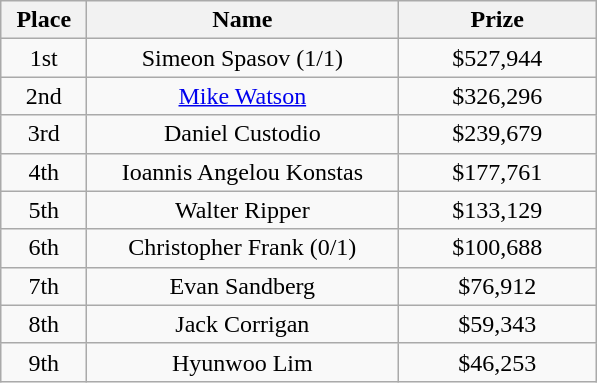<table class="wikitable">
<tr>
<th width="50">Place</th>
<th width="200">Name</th>
<th width="125">Prize</th>
</tr>
<tr>
<td align = "center">1st</td>
<td align = "center"> Simeon Spasov (1/1)</td>
<td align = "center">$527,944</td>
</tr>
<tr>
<td align = "center">2nd</td>
<td align = "center"> <a href='#'>Mike Watson</a></td>
<td align = "center">$326,296</td>
</tr>
<tr>
<td align = "center">3rd</td>
<td align = "center"> Daniel Custodio</td>
<td align = "center">$239,679</td>
</tr>
<tr>
<td align = "center">4th</td>
<td align = "center"> Ioannis Angelou Konstas</td>
<td align = "center">$177,761</td>
</tr>
<tr>
<td align = "center">5th</td>
<td align = "center"> Walter Ripper</td>
<td align = "center">$133,129</td>
</tr>
<tr>
<td align = "center">6th</td>
<td align = "center"> Christopher Frank (0/1)</td>
<td align = "center">$100,688</td>
</tr>
<tr>
<td align = "center">7th</td>
<td align = "center"> Evan Sandberg</td>
<td align = "center">$76,912</td>
</tr>
<tr>
<td align = "center">8th</td>
<td align = "center"> Jack Corrigan</td>
<td align = "center">$59,343</td>
</tr>
<tr>
<td align = "center">9th</td>
<td align = "center"> Hyunwoo Lim</td>
<td align = "center">$46,253</td>
</tr>
</table>
